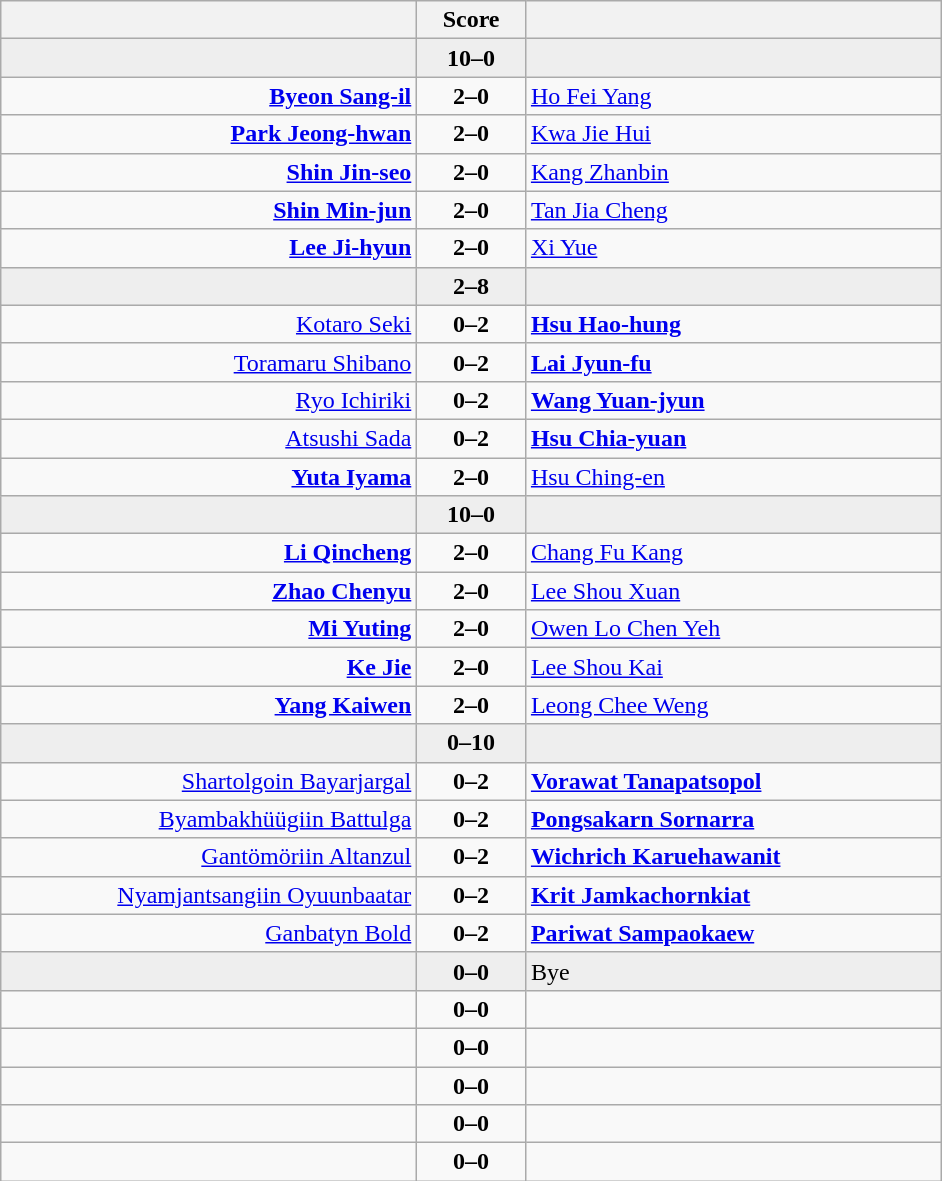<table class="wikitable" style="text-align: center;">
<tr>
<th align="right" width="270"></th>
<th width="65">Score</th>
<th align="left" width="270"></th>
</tr>
<tr bgcolor=eeeeee>
<td align=right><strong></strong></td>
<td align=center><strong>10–0</strong></td>
<td align=left></td>
</tr>
<tr>
<td align=right><strong><a href='#'>Byeon Sang-il</a></strong></td>
<td align=center><strong>2–0</strong></td>
<td align=left><a href='#'>Ho Fei Yang</a></td>
</tr>
<tr>
<td align=right><strong><a href='#'>Park Jeong-hwan</a></strong></td>
<td align=center><strong>2–0</strong></td>
<td align=left><a href='#'>Kwa Jie Hui</a></td>
</tr>
<tr>
<td align=right><strong><a href='#'>Shin Jin-seo</a></strong></td>
<td align=center><strong>2–0</strong></td>
<td align=left><a href='#'>Kang Zhanbin</a></td>
</tr>
<tr>
<td align=right><strong><a href='#'>Shin Min-jun</a></strong></td>
<td align=center><strong>2–0</strong></td>
<td align=left><a href='#'>Tan Jia Cheng</a></td>
</tr>
<tr>
<td align=right><strong><a href='#'>Lee Ji-hyun</a></strong></td>
<td align=center><strong>2–0</strong></td>
<td align=left><a href='#'>Xi Yue</a></td>
</tr>
<tr bgcolor=eeeeee>
<td align=right></td>
<td align=center><strong>2–8</strong></td>
<td align=left><strong></strong></td>
</tr>
<tr>
<td align=right><a href='#'>Kotaro Seki</a></td>
<td align=center><strong>0–2</strong></td>
<td align=left><strong><a href='#'>Hsu Hao-hung</a></strong></td>
</tr>
<tr>
<td align=right><a href='#'>Toramaru Shibano</a></td>
<td align=center><strong>0–2</strong></td>
<td align=left><strong><a href='#'>Lai Jyun-fu</a></strong></td>
</tr>
<tr>
<td align=right><a href='#'>Ryo Ichiriki</a></td>
<td align=center><strong>0–2</strong></td>
<td align=left><strong><a href='#'>Wang Yuan-jyun</a></strong></td>
</tr>
<tr>
<td align=right><a href='#'>Atsushi Sada</a></td>
<td align=center><strong>0–2</strong></td>
<td align=left><strong><a href='#'>Hsu Chia-yuan</a></strong></td>
</tr>
<tr>
<td align=right><strong><a href='#'>Yuta Iyama</a></strong></td>
<td align=center><strong>2–0</strong></td>
<td align=left><a href='#'>Hsu Ching-en</a></td>
</tr>
<tr bgcolor=eeeeee>
<td align=right><strong></strong></td>
<td align=center><strong>10–0</strong></td>
<td align=left></td>
</tr>
<tr>
<td align=right><strong><a href='#'>Li Qincheng</a></strong></td>
<td align=center><strong>2–0</strong></td>
<td align=left><a href='#'>Chang Fu Kang</a></td>
</tr>
<tr>
<td align=right><strong><a href='#'>Zhao Chenyu</a></strong></td>
<td align=center><strong>2–0</strong></td>
<td align=left><a href='#'>Lee Shou Xuan</a></td>
</tr>
<tr>
<td align=right><strong><a href='#'>Mi Yuting</a></strong></td>
<td align=center><strong>2–0</strong></td>
<td align=left><a href='#'>Owen Lo Chen Yeh</a></td>
</tr>
<tr>
<td align=right><strong><a href='#'>Ke Jie</a></strong></td>
<td align=center><strong>2–0</strong></td>
<td align=left><a href='#'>Lee Shou Kai</a></td>
</tr>
<tr>
<td align=right><strong><a href='#'>Yang Kaiwen</a></strong></td>
<td align=center><strong>2–0</strong></td>
<td align=left><a href='#'>Leong Chee Weng</a></td>
</tr>
<tr bgcolor=eeeeee>
<td align=right></td>
<td align=center><strong>0–10</strong></td>
<td align=left><strong></strong></td>
</tr>
<tr>
<td align=right><a href='#'>Shartolgoin Bayarjargal</a></td>
<td align=center><strong>0–2</strong></td>
<td align=left><strong><a href='#'>Vorawat Tanapatsopol</a></strong></td>
</tr>
<tr>
<td align=right><a href='#'>Byambakhüügiin Battulga</a></td>
<td align=center><strong>0–2</strong></td>
<td align=left><strong><a href='#'>Pongsakarn Sornarra</a></strong></td>
</tr>
<tr>
<td align=right><a href='#'>Gantömöriin Altanzul</a></td>
<td align=center><strong>0–2</strong></td>
<td align=left><strong><a href='#'>Wichrich Karuehawanit</a></strong></td>
</tr>
<tr>
<td align=right><a href='#'>Nyamjantsangiin Oyuunbaatar</a></td>
<td align=center><strong>0–2</strong></td>
<td align=left><strong><a href='#'>Krit Jamkachornkiat</a></strong></td>
</tr>
<tr>
<td align=right><a href='#'>Ganbatyn Bold</a></td>
<td align=center><strong>0–2</strong></td>
<td align=left><strong><a href='#'>Pariwat Sampaokaew</a></strong></td>
</tr>
<tr bgcolor=eeeeee>
<td align=right><strong></strong></td>
<td align=center><strong>0–0</strong></td>
<td align=left>Bye</td>
</tr>
<tr>
<td align=right></td>
<td align=center><strong>0–0</strong></td>
<td align=left></td>
</tr>
<tr>
<td align=right></td>
<td align=center><strong>0–0</strong></td>
<td align=left></td>
</tr>
<tr>
<td align=right></td>
<td align=center><strong>0–0</strong></td>
<td align=left></td>
</tr>
<tr>
<td align=right></td>
<td align=center><strong>0–0</strong></td>
<td align=left></td>
</tr>
<tr>
<td align=right></td>
<td align=center><strong>0–0</strong></td>
<td align=left></td>
</tr>
</table>
